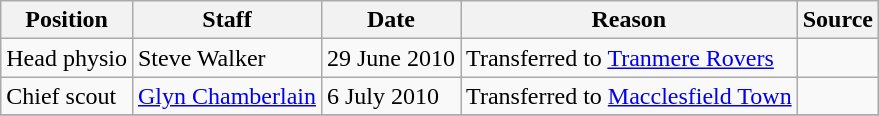<table class="wikitable">
<tr>
<th>Position</th>
<th>Staff</th>
<th>Date</th>
<th>Reason</th>
<th>Source</th>
</tr>
<tr>
<td>Head physio</td>
<td> Steve Walker</td>
<td>29 June 2010</td>
<td>Transferred to <a href='#'>Tranmere Rovers</a></td>
<td></td>
</tr>
<tr>
<td>Chief scout</td>
<td> <a href='#'>Glyn Chamberlain</a></td>
<td>6 July 2010</td>
<td>Transferred to <a href='#'>Macclesfield Town</a></td>
<td></td>
</tr>
<tr>
</tr>
</table>
